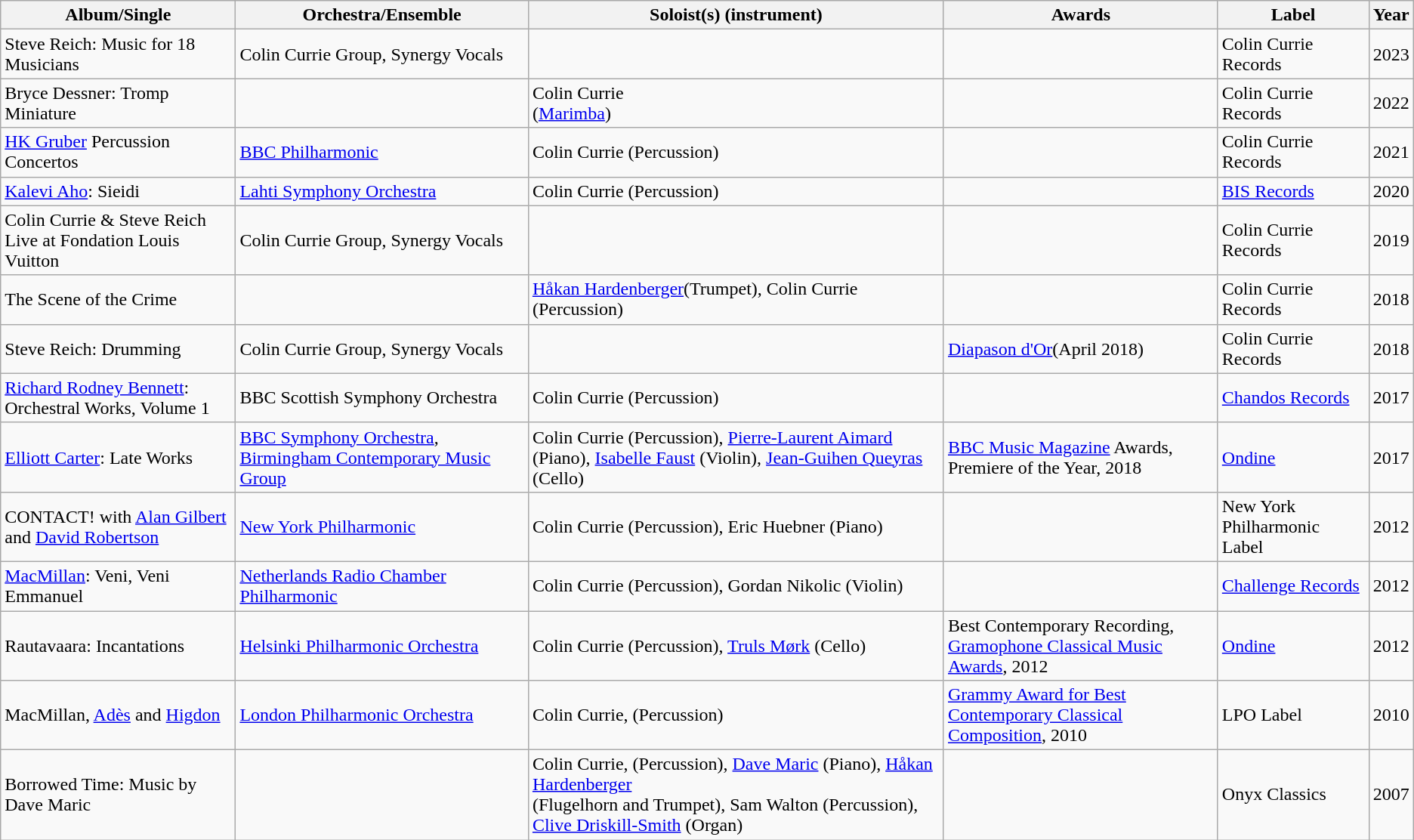<table class="wikitable">
<tr>
<th>Album/Single</th>
<th>Orchestra/Ensemble</th>
<th>Soloist(s) (instrument)</th>
<th>Awards</th>
<th>Label</th>
<th>Year</th>
</tr>
<tr>
<td>Steve Reich: Music for 18 Musicians</td>
<td>Colin Currie Group, Synergy Vocals</td>
<td></td>
<td></td>
<td>Colin Currie Records</td>
<td>2023</td>
</tr>
<tr>
<td>Bryce Dessner: Tromp Miniature</td>
<td></td>
<td>Colin Currie<br>(<a href='#'>Marimba</a>)</td>
<td></td>
<td>Colin Currie Records</td>
<td>2022</td>
</tr>
<tr>
<td><a href='#'>HK Gruber</a> Percussion Concertos</td>
<td><a href='#'>BBC Philharmonic</a></td>
<td>Colin Currie (Percussion)</td>
<td></td>
<td>Colin Currie Records</td>
<td>2021</td>
</tr>
<tr>
<td><a href='#'>Kalevi Aho</a>: Sieidi</td>
<td><a href='#'>Lahti Symphony Orchestra</a></td>
<td>Colin Currie (Percussion)</td>
<td></td>
<td><a href='#'>BIS Records</a></td>
<td>2020</td>
</tr>
<tr>
<td>Colin Currie & Steve Reich Live at Fondation Louis Vuitton</td>
<td>Colin Currie Group, Synergy Vocals</td>
<td></td>
<td></td>
<td>Colin Currie Records</td>
<td>2019</td>
</tr>
<tr>
<td>The Scene of the Crime</td>
<td></td>
<td><a href='#'>Håkan Hardenberger</a>(Trumpet), Colin Currie (Percussion)</td>
<td></td>
<td>Colin Currie Records</td>
<td>2018</td>
</tr>
<tr>
<td>Steve Reich: Drumming</td>
<td>Colin Currie Group, Synergy Vocals</td>
<td></td>
<td><a href='#'>Diapason d'Or</a>(April 2018)</td>
<td>Colin Currie Records</td>
<td>2018</td>
</tr>
<tr>
<td><a href='#'>Richard Rodney Bennett</a>: Orchestral Works, Volume 1</td>
<td>BBC Scottish Symphony Orchestra</td>
<td>Colin Currie (Percussion)</td>
<td></td>
<td><a href='#'>Chandos Records</a></td>
<td>2017</td>
</tr>
<tr>
<td><a href='#'>Elliott Carter</a>: Late Works</td>
<td><a href='#'>BBC Symphony Orchestra</a>, <a href='#'>Birmingham Contemporary Music Group</a></td>
<td>Colin Currie (Percussion), <a href='#'>Pierre-Laurent Aimard</a> (Piano), <a href='#'>Isabelle Faust</a> (Violin), <a href='#'>Jean-Guihen Queyras</a> (Cello)</td>
<td><a href='#'>BBC Music Magazine</a> Awards, Premiere of the Year, 2018</td>
<td><a href='#'>Ondine</a></td>
<td>2017</td>
</tr>
<tr>
<td>CONTACT! with <a href='#'>Alan Gilbert</a> and <a href='#'>David Robertson</a></td>
<td><a href='#'>New York Philharmonic</a></td>
<td>Colin Currie (Percussion), Eric Huebner (Piano)</td>
<td></td>
<td>New York Philharmonic Label</td>
<td>2012</td>
</tr>
<tr>
<td><a href='#'>MacMillan</a>: Veni, Veni Emmanuel</td>
<td><a href='#'>Netherlands Radio Chamber Philharmonic</a></td>
<td>Colin Currie (Percussion), Gordan Nikolic (Violin)</td>
<td></td>
<td><a href='#'>Challenge Records</a></td>
<td>2012</td>
</tr>
<tr>
<td>Rautavaara: Incantations</td>
<td><a href='#'>Helsinki Philharmonic Orchestra</a></td>
<td>Colin Currie (Percussion), <a href='#'>Truls Mørk</a> (Cello)</td>
<td>Best Contemporary Recording, <a href='#'>Gramophone Classical Music Awards</a>, 2012</td>
<td><a href='#'>Ondine</a></td>
<td>2012</td>
</tr>
<tr>
<td>MacMillan, <a href='#'>Adès</a> and <a href='#'>Higdon</a></td>
<td><a href='#'>London Philharmonic Orchestra</a></td>
<td>Colin Currie, (Percussion)</td>
<td><a href='#'>Grammy Award for Best Contemporary Classical Composition</a>, 2010</td>
<td>LPO Label</td>
<td>2010</td>
</tr>
<tr>
<td>Borrowed Time: Music by Dave Maric</td>
<td></td>
<td>Colin Currie, (Percussion), <a href='#'>Dave Maric</a> (Piano), <a href='#'>Håkan Hardenberger</a><br>(Flugelhorn and Trumpet), Sam Walton (Percussion), <a href='#'>Clive Driskill-Smith</a> (Organ)</td>
<td></td>
<td>Onyx Classics</td>
<td>2007</td>
</tr>
</table>
